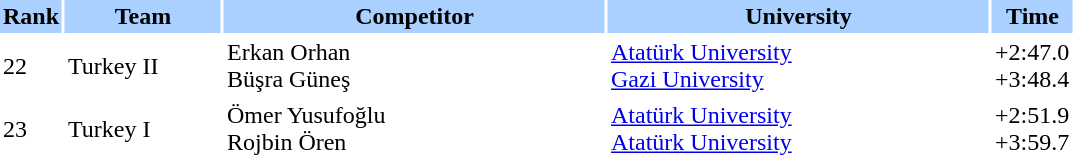<table border="0" cellspacing="2" cellpadding="2">
<tr bgcolor=AAD0FF>
<th width=20>Rank</th>
<th width=100>Team</th>
<th width=250>Competitor</th>
<th width=250>University</th>
<th width=50>Time</th>
</tr>
<tr>
<td>22</td>
<td>Turkey II</td>
<td>Erkan Orhan<br>Büşra Güneş</td>
<td><a href='#'>Atatürk University</a><br><a href='#'>Gazi University</a></td>
<td>+2:47.0<br>+3:48.4</td>
</tr>
<tr>
<td>23</td>
<td>Turkey I</td>
<td>Ömer Yusufoğlu<br>Rojbin Ören</td>
<td><a href='#'>Atatürk University</a><br><a href='#'>Atatürk University</a></td>
<td>+2:51.9<br>+3:59.7</td>
</tr>
</table>
